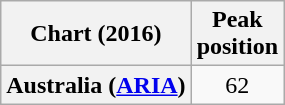<table class="wikitable sortable plainrowheaders" style="text-align:center">
<tr>
<th scope="col">Chart (2016)</th>
<th scope="col">Peak<br> position</th>
</tr>
<tr>
<th scope="row">Australia (<a href='#'>ARIA</a>)</th>
<td>62</td>
</tr>
</table>
